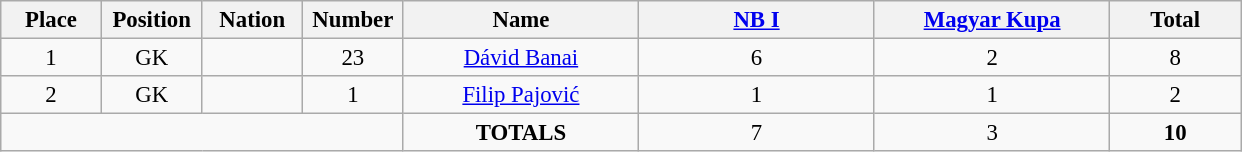<table class="wikitable" style="font-size: 95%; text-align: center;">
<tr>
<th width=60>Place</th>
<th width=60>Position</th>
<th width=60>Nation</th>
<th width=60>Number</th>
<th width=150>Name</th>
<th width=150><a href='#'>NB I</a></th>
<th width=150><a href='#'>Magyar Kupa</a></th>
<th width=80><strong>Total</strong></th>
</tr>
<tr>
<td>1</td>
<td>GK</td>
<td></td>
<td>23</td>
<td><a href='#'>Dávid Banai</a></td>
<td>6</td>
<td>2</td>
<td>8</td>
</tr>
<tr>
<td>2</td>
<td>GK</td>
<td></td>
<td>1</td>
<td><a href='#'>Filip Pajović</a></td>
<td>1</td>
<td>1</td>
<td>2</td>
</tr>
<tr>
<td colspan="4"></td>
<td><strong>TOTALS</strong></td>
<td>7</td>
<td>3</td>
<td><strong>10</strong></td>
</tr>
</table>
